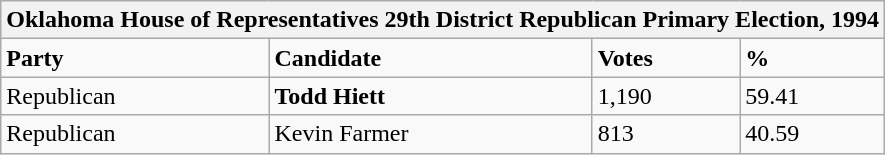<table class="wikitable">
<tr>
<th colspan="4">Oklahoma House of Representatives 29th District Republican Primary Election, 1994</th>
</tr>
<tr>
<td><strong>Party</strong></td>
<td><strong>Candidate</strong></td>
<td><strong>Votes</strong></td>
<td><strong>%</strong></td>
</tr>
<tr>
<td>Republican</td>
<td><strong>Todd Hiett</strong></td>
<td>1,190</td>
<td>59.41</td>
</tr>
<tr>
<td>Republican</td>
<td>Kevin Farmer</td>
<td>813</td>
<td>40.59</td>
</tr>
</table>
